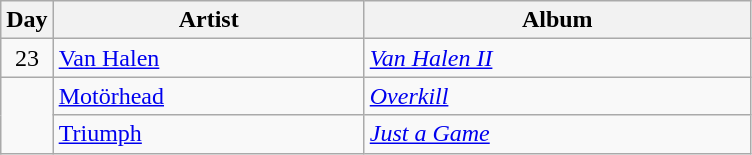<table class="wikitable" border="1">
<tr>
<th>Day</th>
<th width="200">Artist</th>
<th width="250">Album</th>
</tr>
<tr>
<td style="text-align:center;" rowspan="1">23</td>
<td><a href='#'>Van Halen</a></td>
<td><em><a href='#'>Van Halen II</a></em></td>
</tr>
<tr>
<td rowspan="2" style="text-align:center;"></td>
<td><a href='#'>Motörhead</a></td>
<td><em><a href='#'>Overkill</a></em></td>
</tr>
<tr>
<td><a href='#'>Triumph</a></td>
<td><em><a href='#'>Just a Game</a></em></td>
</tr>
</table>
